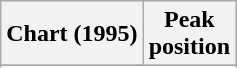<table class="wikitable sortable">
<tr>
<th>Chart (1995)</th>
<th>Peak<br>position</th>
</tr>
<tr>
</tr>
<tr>
</tr>
<tr>
</tr>
<tr>
</tr>
<tr>
</tr>
</table>
